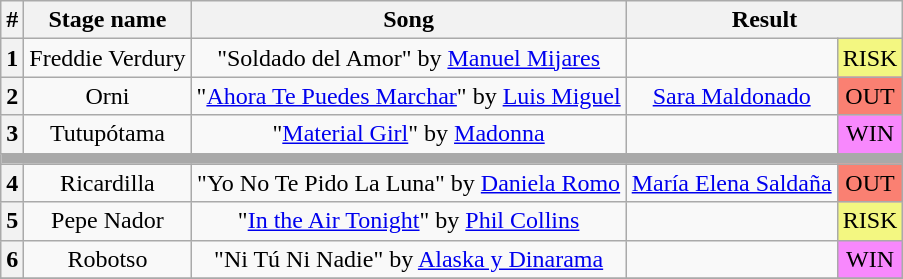<table class="wikitable plainrowheaders" style="text-align: center;">
<tr>
<th>#</th>
<th>Stage name</th>
<th>Song</th>
<th Identity colspan=2>Result</th>
</tr>
<tr>
<th>1</th>
<td>Freddie Verdury</td>
<td>"Soldado del Amor" by <a href='#'>Manuel Mijares</a></td>
<td></td>
<td bgcolor=#F3F781>RISK</td>
</tr>
<tr>
<th>2</th>
<td>Orni</td>
<td>"<a href='#'>Ahora Te Puedes Marchar</a>" by <a href='#'>Luis Miguel</a></td>
<td><a href='#'>Sara Maldonado</a></td>
<td bgcolor=salmon>OUT</td>
</tr>
<tr>
<th>3</th>
<td>Tutupótama</td>
<td>"<a href='#'>Material Girl</a>" by <a href='#'>Madonna</a></td>
<td></td>
<td bgcolor=#F888FD>WIN</td>
</tr>
<tr>
<td colspan="5" style="background:darkgray"></td>
</tr>
<tr>
<th>4</th>
<td>Ricardilla</td>
<td>"Yo No Te Pido La Luna" by <a href='#'>Daniela Romo</a></td>
<td><a href='#'>María Elena Saldaña</a></td>
<td bgcolor=salmon>OUT</td>
</tr>
<tr>
<th>5</th>
<td>Pepe Nador</td>
<td>"<a href='#'>In the Air Tonight</a>" by <a href='#'>Phil Collins</a></td>
<td></td>
<td bgcolor=#F3F781>RISK</td>
</tr>
<tr>
<th>6</th>
<td>Robotso</td>
<td>"Ni Tú Ni Nadie" by <a href='#'>Alaska y Dinarama</a></td>
<td></td>
<td bgcolor=#F888FD>WIN</td>
</tr>
<tr>
</tr>
</table>
